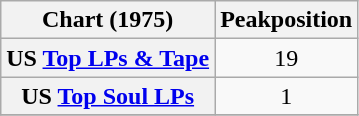<table class="wikitable plainrowheaders" style="text-align:center;">
<tr>
<th>Chart (1975)</th>
<th>Peakposition</th>
</tr>
<tr>
<th scope="row">US <a href='#'>Top LPs & Tape</a></th>
<td>19</td>
</tr>
<tr>
<th scope="row">US <a href='#'>Top Soul LPs</a></th>
<td>1</td>
</tr>
<tr>
</tr>
</table>
